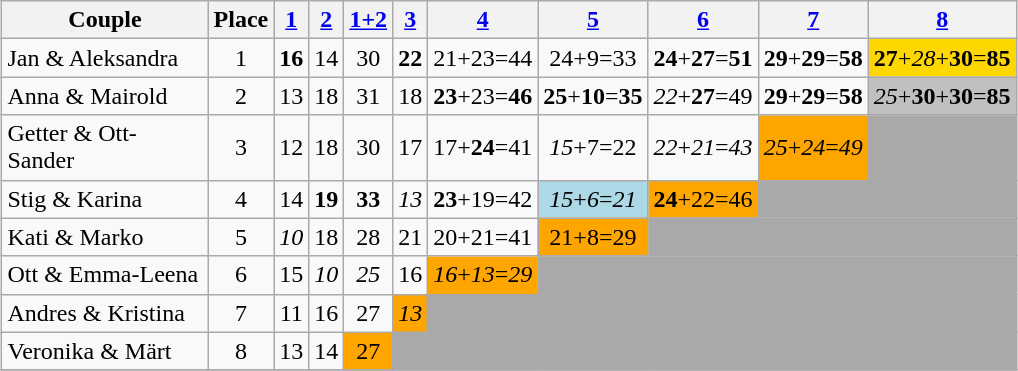<table class="wikitable sortable" style="margin:auto;text-align:center;">
<tr>
<th width="130">Couple</th>
<th>Place</th>
<th><a href='#'>1</a></th>
<th><a href='#'>2</a></th>
<th><a href='#'>1+2</a></th>
<th><a href='#'>3</a></th>
<th><a href='#'>4</a></th>
<th><a href='#'>5</a></th>
<th><a href='#'>6</a></th>
<th><a href='#'>7</a></th>
<th><a href='#'>8</a></th>
</tr>
<tr>
<td style="text-align:left;">Jan & Aleksandra</td>
<td>1</td>
<td><span><strong>16</strong></span></td>
<td>14</td>
<td>30</td>
<td><span><strong>22</strong></span></td>
<td>21+23=44</td>
<td>24+9=33</td>
<td><span><strong>24</strong></span>+<span><strong>27</strong></span>=<span><strong>51</strong></span></td>
<td><span><strong>29</strong></span>+<span><strong>29</strong></span>=<span><strong>58</strong></span></td>
<td style="background:gold;"><span><strong>27</strong></span>+<span><em>28</em></span>+<span><strong>30</strong></span>=<span><strong>85</strong></span></td>
</tr>
<tr>
<td style="text-align:left;">Anna & Mairold</td>
<td>2</td>
<td>13</td>
<td>18</td>
<td>31</td>
<td>18</td>
<td><span><strong>23</strong></span>+23=<span><strong>46</strong></span></td>
<td><span><strong>25</strong></span>+<span><strong>10</strong></span>=<span><strong>35</strong></span></td>
<td><span><em>22</em></span>+<span><strong>27</strong></span>=49</td>
<td><span><strong>29</strong></span>+<span><strong>29</strong></span>=<span><strong>58</strong></span></td>
<td style="background:silver;"><span><em>25</em></span>+<span><strong>30</strong></span>+<span><strong>30</strong></span>=<span><strong>85</strong></span></td>
</tr>
<tr>
<td style="text-align:left;">Getter & Ott-Sander</td>
<td>3</td>
<td>12</td>
<td>18</td>
<td>30</td>
<td>17</td>
<td>17+<span><strong>24</strong></span>=41</td>
<td><span><em>15</em></span>+7=22</td>
<td><span><em>22</em></span>+<span><em>21</em></span>=<span><em>43</em></span></td>
<td style="background:orange;"><span><em>25</em></span>+<span><em>24</em></span>=<span><em>49</em></span></td>
<td style="background:darkgray;" colspan="2"></td>
</tr>
<tr>
<td style="text-align:left;">Stig & Karina</td>
<td>4</td>
<td>14</td>
<td><span><strong>19</strong></span></td>
<td><span><strong>33</strong></span></td>
<td><span><em>13</em></span></td>
<td><span><strong>23</strong></span>+19=42</td>
<td style="background:lightblue;"><span><em>15</em></span>+<span><em>6</em></span>=<span><em>21</em></span></td>
<td style="background:orange;"><span><strong>24</strong></span>+22=46</td>
<td style="background:darkgray;" colspan="3"></td>
</tr>
<tr>
<td style="text-align:left;">Kati & Marko</td>
<td>5</td>
<td><span><em>10</em></span></td>
<td>18</td>
<td>28</td>
<td>21</td>
<td>20+21=41</td>
<td style="background:orange;">21+8=29</td>
<td style="background:darkgray;" colspan="4"></td>
</tr>
<tr>
<td style="text-align:left;">Ott & Emma-Leena</td>
<td>6</td>
<td>15</td>
<td><span><em>10</em></span></td>
<td><span><em>25</em></span></td>
<td>16</td>
<td style="background:orange;"><span><em>16</em></span>+<span><em>13</em></span>=<span><em>29</em></span></td>
<td style="background:darkgray;" colspan="5"></td>
</tr>
<tr>
<td style="text-align:left;">Andres & Kristina</td>
<td>7</td>
<td>11</td>
<td>16</td>
<td>27</td>
<td style="background:orange;"><span><em>13</em></span></td>
<td style="background:darkgray;" colspan="6"></td>
</tr>
<tr>
<td style="text-align:left;">Veronika & Märt</td>
<td>8</td>
<td>13</td>
<td>14</td>
<td style="background:orange;">27</td>
<td style="background:darkgray;" colspan="7"></td>
</tr>
<tr>
</tr>
</table>
